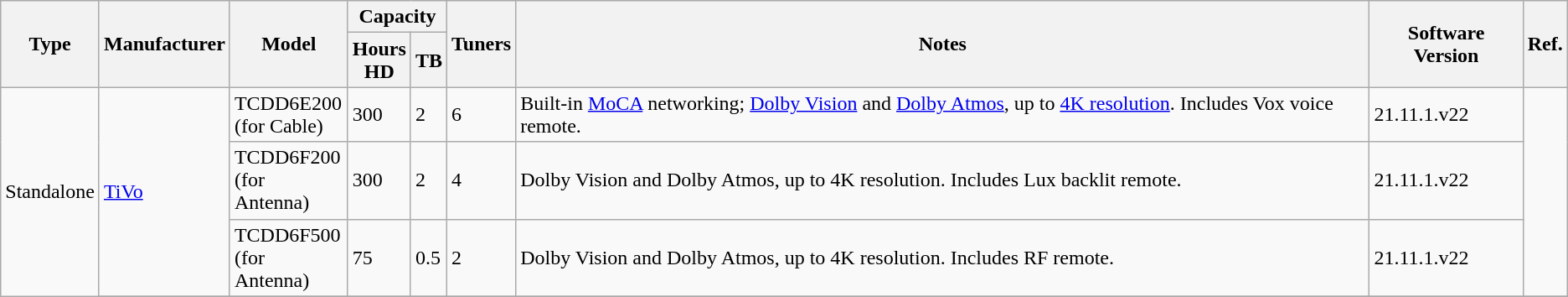<table class=wikitable>
<tr>
<th rowspan=2>Type</th>
<th rowspan=2>Manufacturer</th>
<th rowspan=2>Model</th>
<th colspan=2>Capacity</th>
<th rowspan=2>Tuners</th>
<th rowspan=2>Notes</th>
<th rowspan=2>Software Version</th>
<th rowspan=2>Ref.</th>
</tr>
<tr>
<th>Hours<br>HD</th>
<th>TB</th>
</tr>
<tr>
<td rowspan=8>Standalone</td>
<td rowspan=3><a href='#'>TiVo</a></td>
<td>TCDD6E200<br>(for Cable)</td>
<td>300</td>
<td>2</td>
<td>6</td>
<td>Built-in <a href='#'>MoCA</a> networking; <a href='#'>Dolby Vision</a> and <a href='#'>Dolby Atmos</a>, up to <a href='#'>4K resolution</a>. Includes Vox voice remote.</td>
<td>21.11.1.v22</td>
<td rowspan=3></td>
</tr>
<tr>
<td>TCDD6F200<br>(for Antenna)</td>
<td>300</td>
<td>2</td>
<td>4</td>
<td>Dolby Vision and Dolby Atmos, up to 4K resolution. Includes Lux backlit remote.</td>
<td>21.11.1.v22</td>
</tr>
<tr>
<td>TCDD6F500<br>(for Antenna)</td>
<td>75</td>
<td>0.5</td>
<td>2</td>
<td>Dolby Vision and Dolby Atmos, up to 4K resolution. Includes RF remote.</td>
<td>21.11.1.v22</td>
</tr>
<tr>
</tr>
</table>
